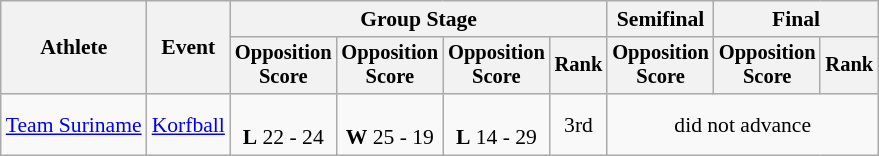<table class="wikitable" style="font-size:90%">
<tr>
<th rowspan=2>Athlete</th>
<th rowspan=2>Event</th>
<th colspan=4>Group Stage</th>
<th>Semifinal</th>
<th colspan=2>Final</th>
</tr>
<tr style="font-size:95%">
<th>Opposition<br>Score</th>
<th>Opposition<br>Score</th>
<th>Opposition<br>Score</th>
<th>Rank</th>
<th>Opposition<br>Score</th>
<th>Opposition<br>Score</th>
<th>Rank</th>
</tr>
<tr align=center>
<td align=left><a href='#'>Team Suriname</a></td>
<td align=left><a href='#'>Korfball</a></td>
<td><br> <strong>L</strong> 22 - 24</td>
<td><br> <strong>W</strong> 25 - 19</td>
<td><br> <strong>L</strong> 14 - 29</td>
<td>3rd</td>
<td align=center colspan=3>did not advance</td>
</tr>
</table>
